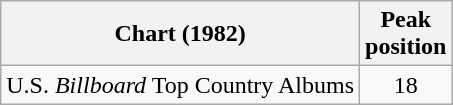<table class="wikitable">
<tr>
<th>Chart (1982)</th>
<th>Peak<br>position</th>
</tr>
<tr>
<td>U.S. <em>Billboard</em> Top Country Albums</td>
<td align="center">18</td>
</tr>
</table>
